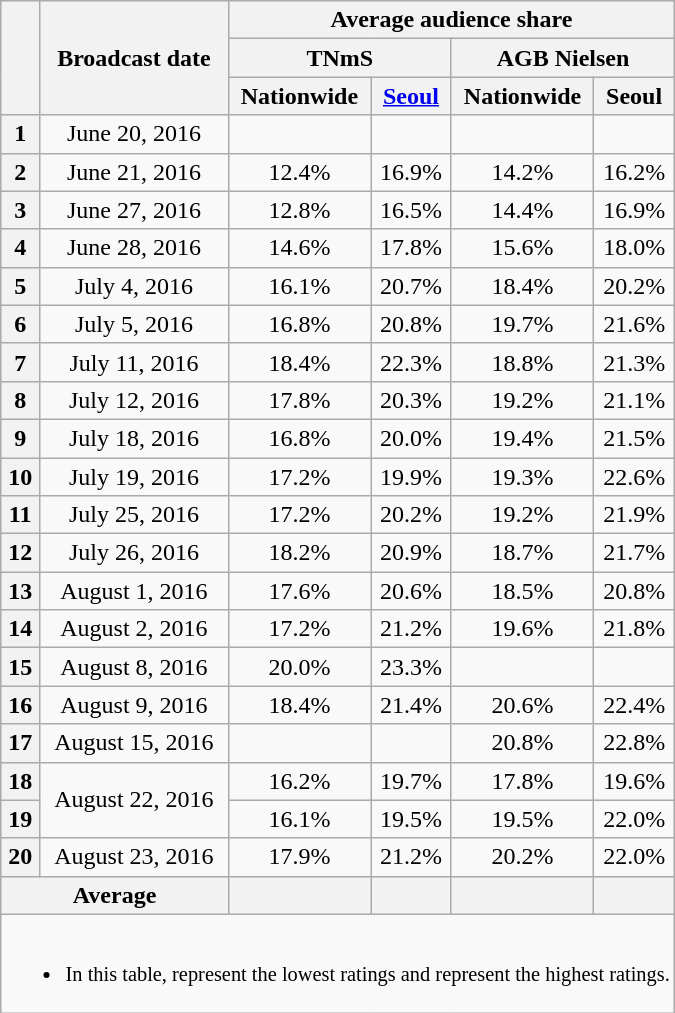<table class=wikitable style="text-align:center">
<tr>
<th rowspan="3"></th>
<th rowspan="3">Broadcast date</th>
<th colspan="5">Average audience share</th>
</tr>
<tr>
<th colspan="2">TNmS</th>
<th colspan="2">AGB Nielsen</th>
</tr>
<tr>
<th>Nationwide</th>
<th><a href='#'>Seoul</a></th>
<th>Nationwide</th>
<th>Seoul</th>
</tr>
<tr>
<th>1</th>
<td>June 20, 2016</td>
<td><strong></strong> </td>
<td><strong></strong> </td>
<td><strong></strong> </td>
<td><strong></strong> </td>
</tr>
<tr>
<th>2</th>
<td>June 21, 2016</td>
<td>12.4% </td>
<td>16.9% </td>
<td>14.2% </td>
<td>16.2% </td>
</tr>
<tr>
<th>3</th>
<td>June 27, 2016</td>
<td>12.8% </td>
<td>16.5% </td>
<td>14.4% </td>
<td>16.9% </td>
</tr>
<tr>
<th>4</th>
<td>June 28, 2016</td>
<td>14.6% </td>
<td>17.8% </td>
<td>15.6% </td>
<td>18.0% </td>
</tr>
<tr>
<th>5</th>
<td>July 4, 2016</td>
<td>16.1% </td>
<td>20.7% </td>
<td>18.4% </td>
<td>20.2% </td>
</tr>
<tr>
<th>6</th>
<td>July 5, 2016</td>
<td>16.8% </td>
<td>20.8% </td>
<td>19.7% </td>
<td>21.6% </td>
</tr>
<tr>
<th>7</th>
<td>July 11, 2016</td>
<td>18.4% </td>
<td>22.3% </td>
<td>18.8% </td>
<td>21.3% </td>
</tr>
<tr>
<th>8</th>
<td>July 12, 2016</td>
<td>17.8% </td>
<td>20.3% </td>
<td>19.2% </td>
<td>21.1% </td>
</tr>
<tr>
<th>9</th>
<td>July 18, 2016</td>
<td>16.8% </td>
<td>20.0% </td>
<td>19.4% </td>
<td>21.5% </td>
</tr>
<tr>
<th>10</th>
<td>July 19, 2016</td>
<td>17.2% </td>
<td>19.9% </td>
<td>19.3% </td>
<td>22.6% </td>
</tr>
<tr>
<th>11</th>
<td>July 25, 2016</td>
<td>17.2% </td>
<td>20.2% </td>
<td>19.2% </td>
<td>21.9% </td>
</tr>
<tr>
<th>12</th>
<td>July 26, 2016</td>
<td>18.2% </td>
<td>20.9% </td>
<td>18.7% </td>
<td>21.7% </td>
</tr>
<tr>
<th>13</th>
<td>August 1, 2016</td>
<td>17.6% </td>
<td>20.6% </td>
<td>18.5% </td>
<td>20.8% </td>
</tr>
<tr>
<th>14</th>
<td>August 2, 2016</td>
<td>17.2% </td>
<td>21.2% </td>
<td>19.6% </td>
<td>21.8% </td>
</tr>
<tr>
<th>15</th>
<td>August 8, 2016</td>
<td>20.0% </td>
<td>23.3% </td>
<td><strong></strong> </td>
<td><strong></strong> </td>
</tr>
<tr>
<th>16</th>
<td>August 9, 2016</td>
<td>18.4% </td>
<td>21.4% </td>
<td>20.6% </td>
<td>22.4% </td>
</tr>
<tr>
<th>17</th>
<td>August 15, 2016</td>
<td><strong></strong> </td>
<td><strong></strong> </td>
<td>20.8% </td>
<td>22.8% </td>
</tr>
<tr>
<th>18</th>
<td rowspan="2">August 22, 2016</td>
<td>16.2% </td>
<td>19.7% </td>
<td>17.8% </td>
<td>19.6% </td>
</tr>
<tr>
<th>19</th>
<td>16.1% </td>
<td>19.5% </td>
<td>19.5% </td>
<td>22.0% </td>
</tr>
<tr>
<th>20</th>
<td>August 23, 2016</td>
<td>17.9% </td>
<td>21.2% </td>
<td>20.2% </td>
<td>22.0% </td>
</tr>
<tr>
<th colspan=2>Average</th>
<th></th>
<th></th>
<th></th>
<th></th>
</tr>
<tr>
<td colspan="6" style="font-size:85%"><br><ul><li>In this table, <strong></strong> represent the lowest ratings and <strong></strong> represent the highest ratings.</li></ul></td>
</tr>
</table>
